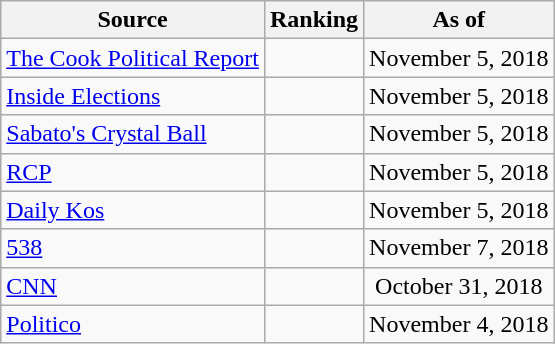<table class="wikitable" style="text-align:center">
<tr>
<th>Source</th>
<th>Ranking</th>
<th>As of</th>
</tr>
<tr>
<td align=left><a href='#'>The Cook Political Report</a></td>
<td></td>
<td>November 5, 2018</td>
</tr>
<tr>
<td align=left><a href='#'>Inside Elections</a></td>
<td></td>
<td>November 5, 2018</td>
</tr>
<tr>
<td align=left><a href='#'>Sabato's Crystal Ball</a></td>
<td></td>
<td>November 5, 2018</td>
</tr>
<tr>
<td align="left"><a href='#'>RCP</a></td>
<td></td>
<td>November 5, 2018</td>
</tr>
<tr>
<td align="left"><a href='#'>Daily Kos</a></td>
<td></td>
<td>November 5, 2018</td>
</tr>
<tr>
<td align="left"><a href='#'>538</a></td>
<td></td>
<td>November 7, 2018</td>
</tr>
<tr>
<td align="left"><a href='#'>CNN</a></td>
<td></td>
<td>October 31, 2018</td>
</tr>
<tr>
<td align="left"><a href='#'>Politico</a></td>
<td></td>
<td>November 4, 2018</td>
</tr>
</table>
